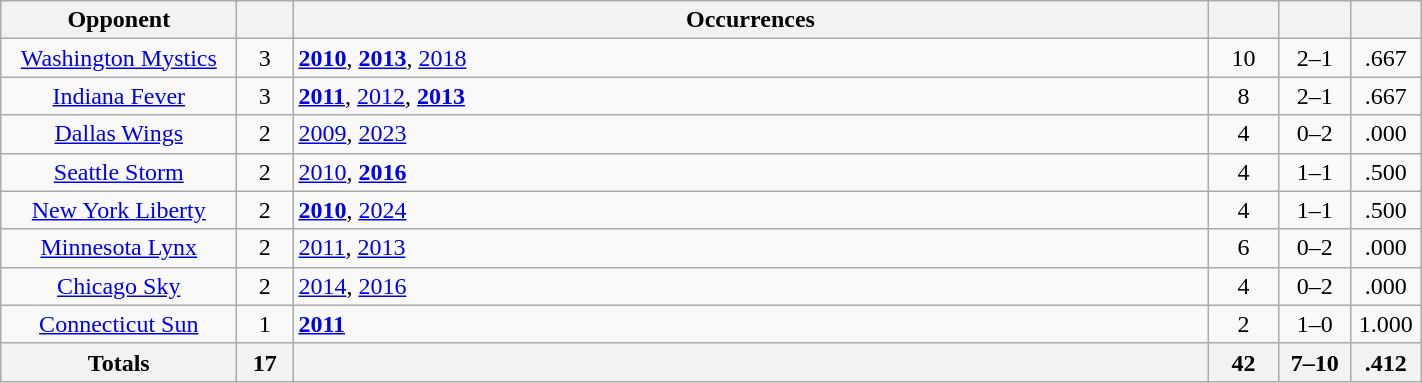<table class="wikitable sortable" style="text-align: center; width: 75%;">
<tr>
<th width="150">Opponent</th>
<th width="30"></th>
<th>Occurrences</th>
<th width="40"></th>
<th width="40"></th>
<th width="40"></th>
</tr>
<tr>
<td><a href='#'>Washington Mystics</a></td>
<td>3</td>
<td align="left"><strong><a href='#'>2010</a></strong>, <strong><a href='#'>2013</a></strong>, <a href='#'>2018</a></td>
<td>10</td>
<td>2–1</td>
<td>.667</td>
</tr>
<tr>
<td><a href='#'>Indiana Fever</a></td>
<td>3</td>
<td align=left><strong><a href='#'>2011</a></strong>, <a href='#'>2012</a>, <strong><a href='#'>2013</a></strong></td>
<td>8</td>
<td>2–1</td>
<td>.667</td>
</tr>
<tr>
<td><a href='#'>Dallas Wings</a></td>
<td>2</td>
<td align=left><a href='#'>2009</a>, <a href='#'>2023</a></td>
<td>4</td>
<td>0–2</td>
<td>.000</td>
</tr>
<tr>
<td><a href='#'>Seattle Storm</a></td>
<td>2</td>
<td align=left><a href='#'>2010</a>, <strong><a href='#'>2016</a></strong></td>
<td>4</td>
<td>1–1</td>
<td>.500</td>
</tr>
<tr>
<td><a href='#'>New York Liberty</a></td>
<td>2</td>
<td align="left"><strong><a href='#'>2010</a></strong>, <a href='#'>2024</a></td>
<td>4</td>
<td>1–1</td>
<td>.500</td>
</tr>
<tr>
<td><a href='#'>Minnesota Lynx</a></td>
<td>2</td>
<td align=left><a href='#'>2011</a>, <a href='#'>2013</a></td>
<td>6</td>
<td>0–2</td>
<td>.000</td>
</tr>
<tr>
<td><a href='#'>Chicago Sky</a></td>
<td>2</td>
<td align="left"><a href='#'>2014</a>, <a href='#'>2016</a></td>
<td>4</td>
<td>0–2</td>
<td>.000</td>
</tr>
<tr>
<td><a href='#'>Connecticut Sun</a></td>
<td>1</td>
<td align=left><strong><a href='#'>2011</a></strong></td>
<td>2</td>
<td>1–0</td>
<td>1.000</td>
</tr>
<tr>
<th width="150">Totals</th>
<th width="30">17</th>
<th></th>
<th width="40">42</th>
<th width="40">7–10</th>
<th width="40">.412</th>
</tr>
</table>
